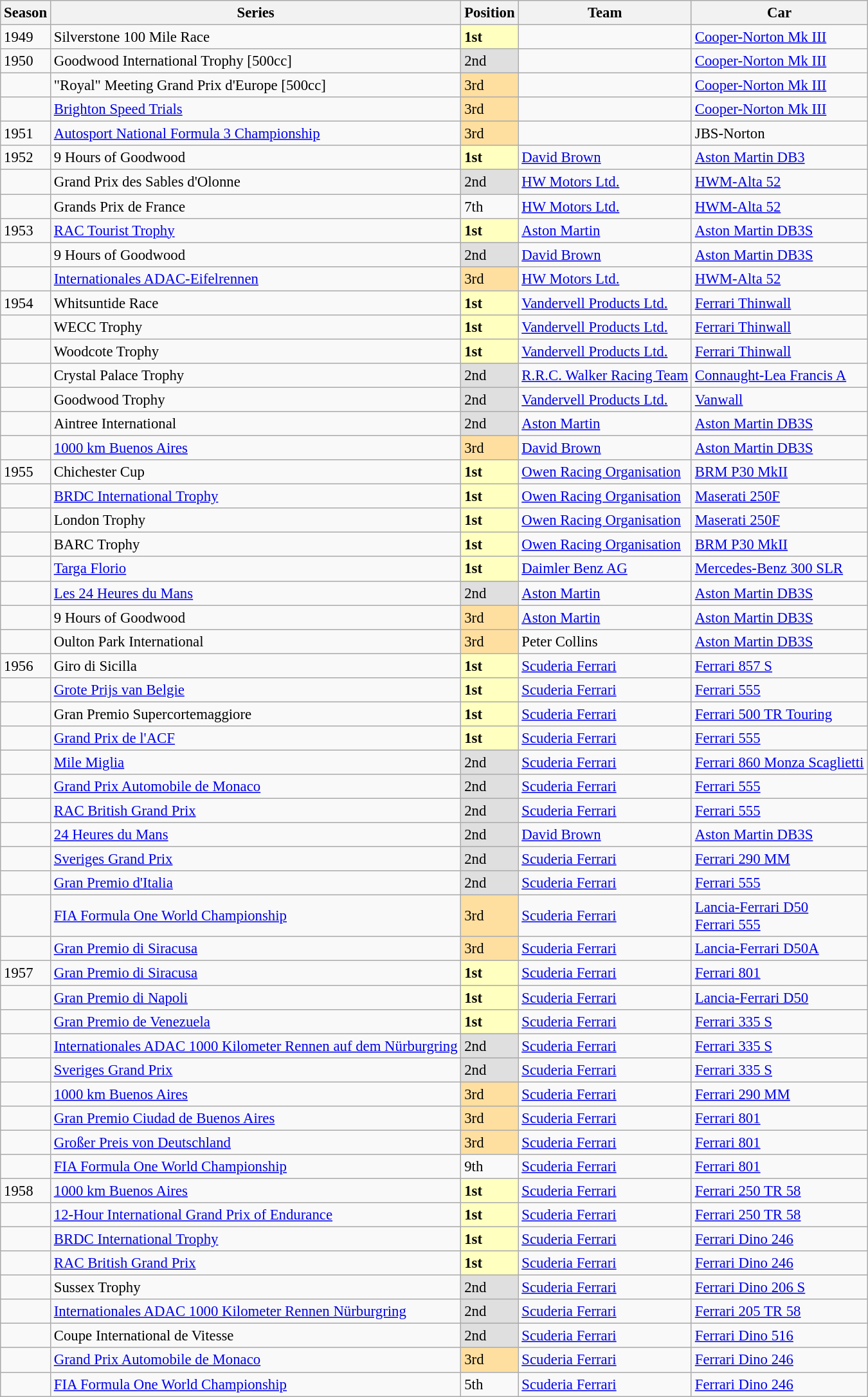<table class="wikitable" style="font-size: 95%;"|->
<tr>
<th>Season</th>
<th>Series</th>
<th>Position</th>
<th>Team</th>
<th>Car</th>
</tr>
<tr>
<td>1949</td>
<td>Silverstone 100 Mile Race</td>
<td style="background:#ffffbf;"><strong>1st</strong></td>
<td></td>
<td><a href='#'>Cooper-Norton Mk III</a></td>
</tr>
<tr>
<td>1950</td>
<td>Goodwood International Trophy [500cc]</td>
<td style="background:#dfdfdf;">2nd</td>
<td></td>
<td><a href='#'>Cooper-Norton Mk III</a></td>
</tr>
<tr>
<td></td>
<td>"Royal" Meeting Grand Prix d'Europe [500cc]</td>
<td style="background:#ffdf9f;">3rd</td>
<td></td>
<td><a href='#'>Cooper-Norton Mk III</a></td>
</tr>
<tr>
<td></td>
<td><a href='#'>Brighton Speed Trials</a></td>
<td style="background:#ffdf9f;">3rd</td>
<td></td>
<td><a href='#'>Cooper-Norton Mk III</a></td>
</tr>
<tr>
<td>1951</td>
<td><a href='#'>Autosport National Formula 3 Championship</a></td>
<td style="background:#ffdf9f;">3rd</td>
<td></td>
<td>JBS-Norton</td>
</tr>
<tr>
<td>1952</td>
<td>9 Hours of Goodwood</td>
<td style="background:#ffffbf;"><strong>1st</strong></td>
<td><a href='#'>David Brown</a></td>
<td><a href='#'>Aston Martin DB3</a></td>
</tr>
<tr>
<td></td>
<td>Grand Prix des Sables d'Olonne</td>
<td style="background:#dfdfdf;">2nd</td>
<td><a href='#'>HW Motors Ltd.</a></td>
<td><a href='#'>HWM-Alta 52</a></td>
</tr>
<tr>
<td></td>
<td>Grands Prix de France</td>
<td>7th</td>
<td><a href='#'>HW Motors Ltd.</a></td>
<td><a href='#'>HWM-Alta 52</a></td>
</tr>
<tr>
<td>1953</td>
<td><a href='#'>RAC Tourist Trophy</a></td>
<td style="background:#ffffbf;"><strong>1st</strong></td>
<td><a href='#'>Aston Martin</a></td>
<td><a href='#'>Aston Martin DB3S</a></td>
</tr>
<tr>
<td></td>
<td>9 Hours of Goodwood</td>
<td style="background:#dfdfdf;">2nd</td>
<td><a href='#'>David Brown</a></td>
<td><a href='#'>Aston Martin DB3S</a></td>
</tr>
<tr>
<td></td>
<td><a href='#'>Internationales ADAC-Eifelrennen</a></td>
<td style="background:#ffdf9f;">3rd</td>
<td><a href='#'>HW Motors Ltd.</a></td>
<td><a href='#'>HWM-Alta 52</a></td>
</tr>
<tr>
<td>1954</td>
<td>Whitsuntide Race</td>
<td style="background:#ffffbf;"><strong>1st</strong></td>
<td><a href='#'>Vandervell Products Ltd.</a></td>
<td><a href='#'>Ferrari Thinwall</a></td>
</tr>
<tr>
<td></td>
<td>WECC Trophy</td>
<td style="background:#ffffbf;"><strong>1st</strong></td>
<td><a href='#'>Vandervell Products Ltd.</a></td>
<td><a href='#'>Ferrari Thinwall</a></td>
</tr>
<tr>
<td></td>
<td>Woodcote Trophy</td>
<td style="background:#ffffbf;"><strong>1st</strong></td>
<td><a href='#'>Vandervell Products Ltd.</a></td>
<td><a href='#'>Ferrari Thinwall</a></td>
</tr>
<tr>
<td></td>
<td>Crystal Palace Trophy</td>
<td style="background:#dfdfdf;">2nd</td>
<td><a href='#'>R.R.C. Walker Racing Team</a></td>
<td><a href='#'>Connaught-Lea Francis A</a></td>
</tr>
<tr>
<td></td>
<td>Goodwood Trophy</td>
<td style="background:#dfdfdf;">2nd</td>
<td><a href='#'>Vandervell Products Ltd.</a></td>
<td><a href='#'>Vanwall</a></td>
</tr>
<tr>
<td></td>
<td>Aintree International</td>
<td style="background:#dfdfdf;">2nd</td>
<td><a href='#'>Aston Martin</a></td>
<td><a href='#'>Aston Martin DB3S</a></td>
</tr>
<tr>
<td></td>
<td><a href='#'>1000 km Buenos Aires</a></td>
<td style="background:#ffdf9f;">3rd</td>
<td><a href='#'>David Brown</a></td>
<td><a href='#'>Aston Martin DB3S</a></td>
</tr>
<tr>
<td>1955</td>
<td>Chichester Cup</td>
<td style="background:#ffffbf;"><strong>1st</strong></td>
<td><a href='#'>Owen Racing Organisation</a></td>
<td><a href='#'>BRM P30 MkII</a></td>
</tr>
<tr>
<td></td>
<td><a href='#'>BRDC International Trophy</a></td>
<td style="background:#ffffbf;"><strong>1st</strong></td>
<td><a href='#'>Owen Racing Organisation</a></td>
<td><a href='#'>Maserati 250F</a></td>
</tr>
<tr>
<td></td>
<td>London Trophy</td>
<td style="background:#ffffbf;"><strong>1st</strong></td>
<td><a href='#'>Owen Racing Organisation</a></td>
<td><a href='#'>Maserati 250F</a></td>
</tr>
<tr>
<td></td>
<td>BARC Trophy</td>
<td style="background:#ffffbf;"><strong>1st</strong></td>
<td><a href='#'>Owen Racing Organisation</a></td>
<td><a href='#'>BRM P30 MkII</a></td>
</tr>
<tr>
<td></td>
<td><a href='#'>Targa Florio</a></td>
<td style="background:#ffffbf;"><strong>1st</strong></td>
<td><a href='#'>Daimler Benz AG</a></td>
<td><a href='#'>Mercedes-Benz 300 SLR</a></td>
</tr>
<tr>
<td></td>
<td><a href='#'>Les 24 Heures du Mans</a></td>
<td style="background:#dfdfdf;">2nd</td>
<td><a href='#'>Aston Martin</a></td>
<td><a href='#'>Aston Martin DB3S</a></td>
</tr>
<tr>
<td></td>
<td>9 Hours of Goodwood</td>
<td style="background:#ffdf9f;">3rd</td>
<td><a href='#'>Aston Martin</a></td>
<td><a href='#'>Aston Martin DB3S</a></td>
</tr>
<tr>
<td></td>
<td>Oulton Park International</td>
<td style="background:#ffdf9f;">3rd</td>
<td>Peter Collins</td>
<td><a href='#'>Aston Martin DB3S</a></td>
</tr>
<tr>
<td>1956</td>
<td>Giro di Sicilla</td>
<td style="background:#ffffbf;"><strong>1st</strong></td>
<td><a href='#'>Scuderia Ferrari</a></td>
<td><a href='#'>Ferrari 857 S</a></td>
</tr>
<tr>
<td></td>
<td><a href='#'>Grote Prijs van Belgie</a></td>
<td style="background:#ffffbf;"><strong>1st</strong></td>
<td><a href='#'>Scuderia Ferrari</a></td>
<td><a href='#'>Ferrari 555</a></td>
</tr>
<tr>
<td></td>
<td>Gran Premio Supercortemaggiore</td>
<td style="background:#ffffbf;"><strong>1st</strong></td>
<td><a href='#'>Scuderia Ferrari</a></td>
<td><a href='#'>Ferrari 500 TR Touring</a></td>
</tr>
<tr>
<td></td>
<td><a href='#'>Grand Prix de l'ACF</a></td>
<td style="background:#ffffbf;"><strong>1st</strong></td>
<td><a href='#'>Scuderia Ferrari</a></td>
<td><a href='#'>Ferrari 555</a></td>
</tr>
<tr>
<td></td>
<td><a href='#'>Mile Miglia</a></td>
<td style="background:#dfdfdf;">2nd</td>
<td><a href='#'>Scuderia Ferrari</a></td>
<td><a href='#'>Ferrari 860 Monza Scaglietti</a></td>
</tr>
<tr>
<td></td>
<td><a href='#'>Grand Prix Automobile de Monaco</a></td>
<td style="background:#dfdfdf;">2nd</td>
<td><a href='#'>Scuderia Ferrari</a></td>
<td><a href='#'>Ferrari 555</a></td>
</tr>
<tr>
<td></td>
<td><a href='#'>RAC British Grand Prix</a></td>
<td style="background:#dfdfdf;">2nd</td>
<td><a href='#'>Scuderia Ferrari</a></td>
<td><a href='#'>Ferrari 555</a></td>
</tr>
<tr>
<td></td>
<td><a href='#'>24 Heures du Mans</a></td>
<td style="background:#dfdfdf;">2nd</td>
<td><a href='#'>David Brown</a></td>
<td><a href='#'>Aston Martin DB3S</a></td>
</tr>
<tr>
<td></td>
<td><a href='#'>Sveriges Grand Prix</a></td>
<td style="background:#dfdfdf;">2nd</td>
<td><a href='#'>Scuderia Ferrari</a></td>
<td><a href='#'>Ferrari 290 MM</a></td>
</tr>
<tr>
<td></td>
<td><a href='#'>Gran Premio d'Italia</a></td>
<td style="background:#dfdfdf;">2nd</td>
<td><a href='#'>Scuderia Ferrari</a></td>
<td><a href='#'>Ferrari 555</a></td>
</tr>
<tr>
<td></td>
<td><a href='#'>FIA Formula One World Championship</a></td>
<td style="background:#ffdf9f;">3rd</td>
<td><a href='#'>Scuderia Ferrari</a></td>
<td><a href='#'>Lancia-Ferrari D50</a><br><a href='#'>Ferrari 555</a></td>
</tr>
<tr>
<td></td>
<td><a href='#'>Gran Premio di Siracusa</a></td>
<td style="background:#ffdf9f;">3rd</td>
<td><a href='#'>Scuderia Ferrari</a></td>
<td><a href='#'>Lancia-Ferrari D50A</a></td>
</tr>
<tr>
<td>1957</td>
<td><a href='#'>Gran Premio di Siracusa</a></td>
<td style="background:#ffffbf;"><strong>1st</strong></td>
<td><a href='#'>Scuderia Ferrari</a></td>
<td><a href='#'>Ferrari 801</a></td>
</tr>
<tr>
<td></td>
<td><a href='#'>Gran Premio di Napoli</a></td>
<td style="background:#ffffbf;"><strong>1st</strong></td>
<td><a href='#'>Scuderia Ferrari</a></td>
<td><a href='#'>Lancia-Ferrari D50</a></td>
</tr>
<tr>
<td></td>
<td><a href='#'>Gran Premio de Venezuela</a></td>
<td style="background:#ffffbf;"><strong>1st</strong></td>
<td><a href='#'>Scuderia Ferrari</a></td>
<td><a href='#'>Ferrari 335 S</a></td>
</tr>
<tr>
<td></td>
<td><a href='#'>Internationales ADAC 1000 Kilometer Rennen auf dem Nürburgring</a></td>
<td style="background:#dfdfdf;">2nd</td>
<td><a href='#'>Scuderia Ferrari</a></td>
<td><a href='#'>Ferrari 335 S</a></td>
</tr>
<tr>
<td></td>
<td><a href='#'>Sveriges Grand Prix</a></td>
<td style="background:#dfdfdf;">2nd</td>
<td><a href='#'>Scuderia Ferrari</a></td>
<td><a href='#'>Ferrari 335 S</a></td>
</tr>
<tr>
<td></td>
<td><a href='#'>1000 km Buenos Aires</a></td>
<td style="background:#ffdf9f;">3rd</td>
<td><a href='#'>Scuderia Ferrari</a></td>
<td><a href='#'>Ferrari 290 MM</a></td>
</tr>
<tr>
<td></td>
<td><a href='#'>Gran Premio Ciudad de Buenos Aires</a></td>
<td style="background:#ffdf9f;">3rd</td>
<td><a href='#'>Scuderia Ferrari</a></td>
<td><a href='#'>Ferrari 801</a></td>
</tr>
<tr>
<td></td>
<td><a href='#'>Großer Preis von Deutschland</a></td>
<td style="background:#ffdf9f;">3rd</td>
<td><a href='#'>Scuderia Ferrari</a></td>
<td><a href='#'>Ferrari 801</a></td>
</tr>
<tr>
<td></td>
<td><a href='#'>FIA Formula One World Championship</a></td>
<td>9th</td>
<td><a href='#'>Scuderia Ferrari</a></td>
<td><a href='#'>Ferrari 801</a></td>
</tr>
<tr>
<td>1958</td>
<td><a href='#'>1000 km Buenos Aires</a></td>
<td style="background:#ffffbf;"><strong>1st</strong></td>
<td><a href='#'>Scuderia Ferrari</a></td>
<td><a href='#'>Ferrari 250 TR 58</a></td>
</tr>
<tr>
<td></td>
<td><a href='#'>12-Hour International Grand Prix of Endurance</a></td>
<td style="background:#ffffbf;"><strong>1st</strong></td>
<td><a href='#'>Scuderia Ferrari</a></td>
<td><a href='#'>Ferrari 250 TR 58</a></td>
</tr>
<tr>
<td></td>
<td><a href='#'>BRDC International Trophy</a></td>
<td style="background:#ffffbf;"><strong>1st</strong></td>
<td><a href='#'>Scuderia Ferrari</a></td>
<td><a href='#'>Ferrari Dino 246</a></td>
</tr>
<tr>
<td></td>
<td><a href='#'>RAC British Grand Prix</a></td>
<td style="background:#ffffbf;"><strong>1st</strong></td>
<td><a href='#'>Scuderia Ferrari</a></td>
<td><a href='#'>Ferrari Dino 246</a></td>
</tr>
<tr>
<td></td>
<td>Sussex Trophy</td>
<td style="background:#dfdfdf;">2nd</td>
<td><a href='#'>Scuderia Ferrari</a></td>
<td><a href='#'>Ferrari Dino 206 S</a></td>
</tr>
<tr>
<td></td>
<td><a href='#'>Internationales ADAC 1000 Kilometer Rennen Nürburgring</a></td>
<td style="background:#dfdfdf;">2nd</td>
<td><a href='#'>Scuderia Ferrari</a></td>
<td><a href='#'>Ferrari 205 TR 58</a></td>
</tr>
<tr>
<td></td>
<td>Coupe International de Vitesse</td>
<td style="background:#dfdfdf;">2nd</td>
<td><a href='#'>Scuderia Ferrari</a></td>
<td><a href='#'>Ferrari Dino 516</a></td>
</tr>
<tr>
<td></td>
<td><a href='#'>Grand Prix Automobile de Monaco</a></td>
<td style="background:#ffdf9f;">3rd</td>
<td><a href='#'>Scuderia Ferrari</a></td>
<td><a href='#'>Ferrari Dino 246</a></td>
</tr>
<tr>
<td></td>
<td><a href='#'>FIA Formula One World Championship</a></td>
<td>5th</td>
<td><a href='#'>Scuderia Ferrari</a></td>
<td><a href='#'>Ferrari Dino 246</a></td>
</tr>
</table>
